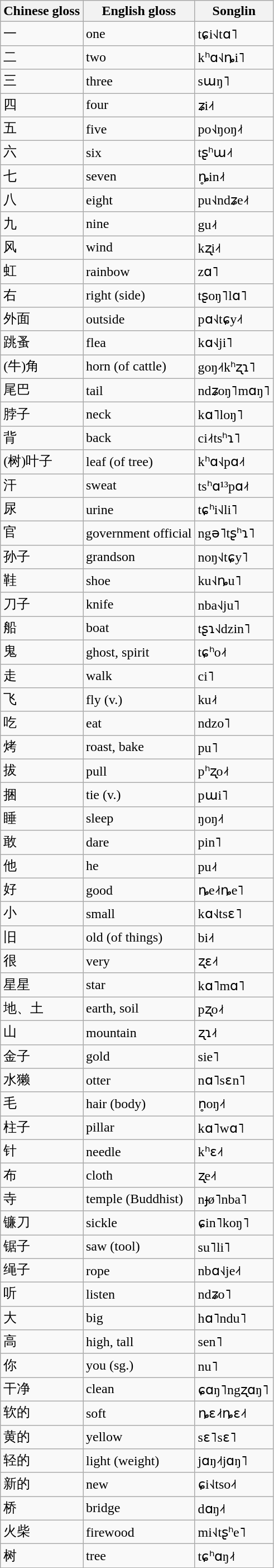<table class="wikitable sortable">
<tr>
<th>Chinese gloss</th>
<th>English gloss</th>
<th>Songlin</th>
</tr>
<tr>
<td>一</td>
<td>one</td>
<td>tɕi˧˩tɑ˥</td>
</tr>
<tr>
<td>二</td>
<td>two</td>
<td>kʰɑ˧˩ȵi˥</td>
</tr>
<tr>
<td>三</td>
<td>three</td>
<td>sɯŋ˥</td>
</tr>
<tr>
<td>四</td>
<td>four</td>
<td>ʑi˨˦</td>
</tr>
<tr>
<td>五</td>
<td>five</td>
<td>po˧˩ŋoŋ˨˦</td>
</tr>
<tr>
<td>六</td>
<td>six</td>
<td>tʂʰɯ˨˦</td>
</tr>
<tr>
<td>七</td>
<td>seven</td>
<td>ȵ̥in˨˦</td>
</tr>
<tr>
<td>八</td>
<td>eight</td>
<td>pu˧˩ndʑe˨˦</td>
</tr>
<tr>
<td>九</td>
<td>nine</td>
<td>gu˨˦</td>
</tr>
<tr>
<td>风</td>
<td>wind</td>
<td>kʐi˨˦</td>
</tr>
<tr>
<td>虹</td>
<td>rainbow</td>
<td>zɑ˥</td>
</tr>
<tr>
<td>右</td>
<td>right (side)</td>
<td>tʂoŋ˥lɑ˥</td>
</tr>
<tr>
<td>外面</td>
<td>outside</td>
<td>pɑ˧˩tɕy˨˦</td>
</tr>
<tr>
<td>跳蚤</td>
<td>flea</td>
<td>kɑ˧˩ji˥</td>
</tr>
<tr>
<td>(牛)角</td>
<td>horn (of cattle)</td>
<td>goŋ˨˦kʰʐɿ˥</td>
</tr>
<tr>
<td>尾巴</td>
<td>tail</td>
<td>ndʑoŋ˥mɑŋ˥</td>
</tr>
<tr>
<td>脖子</td>
<td>neck</td>
<td>kɑ˥loŋ˥</td>
</tr>
<tr>
<td>背</td>
<td>back</td>
<td>ci˨˦tsʰɿ˥</td>
</tr>
<tr>
<td>(树)叶子</td>
<td>leaf (of tree)</td>
<td>kʰɑ˧˩pɑ˨˦</td>
</tr>
<tr>
<td>汗</td>
<td>sweat</td>
<td>tsʰɑ¹³pɑ˨˦</td>
</tr>
<tr>
<td>尿</td>
<td>urine</td>
<td>tɕʰi˧˩li˥</td>
</tr>
<tr>
<td>官</td>
<td>government official</td>
<td>ngə˥tʂʰɿ˥</td>
</tr>
<tr>
<td>孙子</td>
<td>grandson</td>
<td>noŋ˧˩tɕy˥</td>
</tr>
<tr>
<td>鞋</td>
<td>shoe</td>
<td>ku˧˩ȵu˥</td>
</tr>
<tr>
<td>刀子</td>
<td>knife</td>
<td>nba˧˩ju˥</td>
</tr>
<tr>
<td>船</td>
<td>boat</td>
<td>tʂɿ˧˩dzin˥</td>
</tr>
<tr>
<td>鬼</td>
<td>ghost, spirit</td>
<td>tɕʰo˨˦</td>
</tr>
<tr>
<td>走</td>
<td>walk</td>
<td>ci˥</td>
</tr>
<tr>
<td>飞</td>
<td>fly (v.)</td>
<td>ku˨˦</td>
</tr>
<tr>
<td>吃</td>
<td>eat</td>
<td>ndzo˥</td>
</tr>
<tr>
<td>烤</td>
<td>roast, bake</td>
<td>pu˥</td>
</tr>
<tr>
<td>拔</td>
<td>pull</td>
<td>pʰʐo˨˦</td>
</tr>
<tr>
<td>捆</td>
<td>tie (v.)</td>
<td>pɯi˥</td>
</tr>
<tr>
<td>睡</td>
<td>sleep</td>
<td>ŋoŋ˨˦</td>
</tr>
<tr>
<td>敢</td>
<td>dare</td>
<td>pin˥</td>
</tr>
<tr>
<td>他</td>
<td>he</td>
<td>pu˨˦</td>
</tr>
<tr>
<td>好</td>
<td>good</td>
<td>ȵe˨˦ȵe˥</td>
</tr>
<tr>
<td>小</td>
<td>small</td>
<td>kɑ˧˩tsɛ˥</td>
</tr>
<tr>
<td>旧</td>
<td>old (of things)</td>
<td>bi˨˦</td>
</tr>
<tr>
<td>很</td>
<td>very</td>
<td>ʐɛ˨˦</td>
</tr>
<tr>
<td>星星</td>
<td>star</td>
<td>kɑ˥mɑ˥</td>
</tr>
<tr>
<td>地、土</td>
<td>earth, soil</td>
<td>pʐo˨˦</td>
</tr>
<tr>
<td>山</td>
<td>mountain</td>
<td>ʐɿ˨˦</td>
</tr>
<tr>
<td>金子</td>
<td>gold</td>
<td>sie˥</td>
</tr>
<tr>
<td>水獭</td>
<td>otter</td>
<td>nɑ˥sɛn˥</td>
</tr>
<tr>
<td>毛</td>
<td>hair (body)</td>
<td>n̥oŋ˨˦</td>
</tr>
<tr>
<td>柱子</td>
<td>pillar</td>
<td>kɑ˥wɑ˥</td>
</tr>
<tr>
<td>针</td>
<td>needle</td>
<td>kʰɛ˨˦</td>
</tr>
<tr>
<td>布</td>
<td>cloth</td>
<td>ʐe˨˦</td>
</tr>
<tr>
<td>寺</td>
<td>temple (Buddhist)</td>
<td>nɟø˥nba˥</td>
</tr>
<tr>
<td>镰刀</td>
<td>sickle</td>
<td>ɕin˥koŋ˥</td>
</tr>
<tr>
<td>锯子</td>
<td>saw (tool)</td>
<td>su˥li˥</td>
</tr>
<tr>
<td>绳子</td>
<td>rope</td>
<td>nbɑ˧˩je˨˦</td>
</tr>
<tr>
<td>听</td>
<td>listen</td>
<td>ndʑo˥</td>
</tr>
<tr>
<td>大</td>
<td>big</td>
<td>hɑ˥ndu˥</td>
</tr>
<tr>
<td>高</td>
<td>high, tall</td>
<td>sen˥</td>
</tr>
<tr>
<td>你</td>
<td>you (sg.)</td>
<td>nu˥</td>
</tr>
<tr>
<td>干净</td>
<td>clean</td>
<td>ɕɑŋ˥ngʐɑŋ˥</td>
</tr>
<tr>
<td>软的</td>
<td>soft</td>
<td>ȵɛ˨˦ȵɛ˨˦</td>
</tr>
<tr>
<td>黄的</td>
<td>yellow</td>
<td>sɛ˥sɛ˥</td>
</tr>
<tr>
<td>轻的</td>
<td>light (weight)</td>
<td>jɑŋ˨˦jɑŋ˥</td>
</tr>
<tr>
<td>新的</td>
<td>new</td>
<td>ɕi˧˩tso˨˦</td>
</tr>
<tr>
<td>桥</td>
<td>bridge</td>
<td>dɑŋ˨˦</td>
</tr>
<tr>
<td>火柴</td>
<td>firewood</td>
<td>mi˧˩tʂʰe˥</td>
</tr>
<tr>
<td>树</td>
<td>tree</td>
<td>tɕʰɑŋ˨˦</td>
</tr>
</table>
